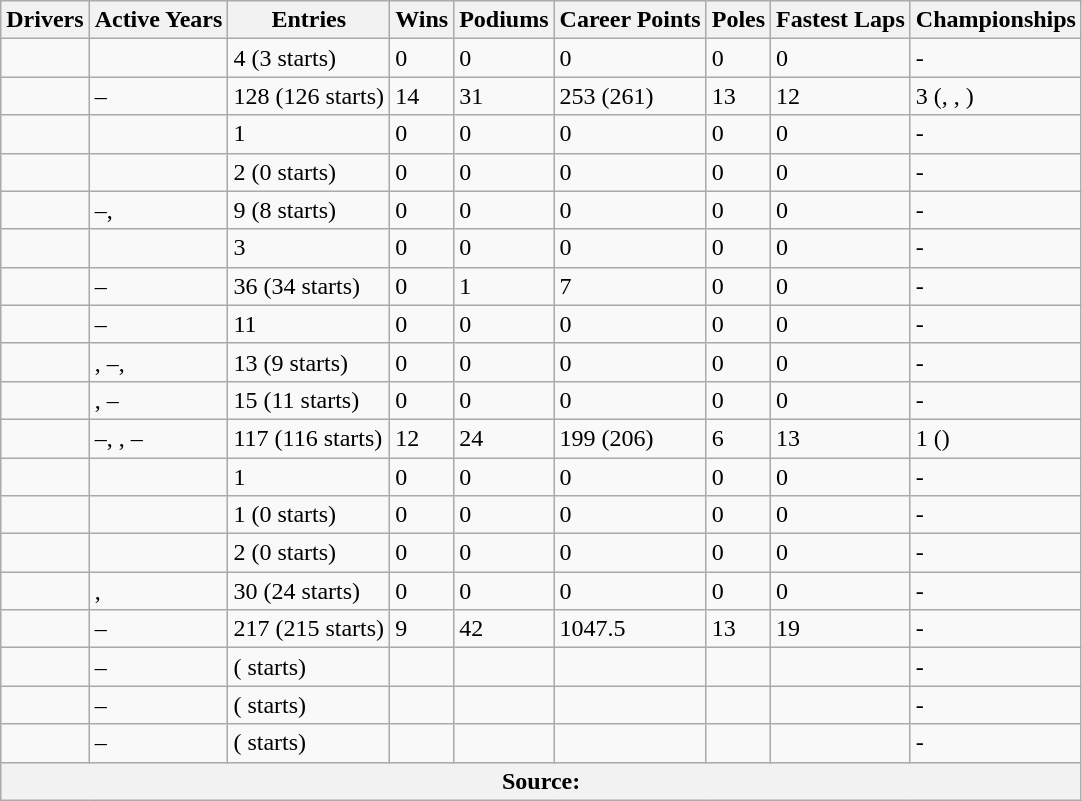<table class="wikitable sortable" border="1">
<tr>
<th scope="col">Drivers</th>
<th scope="col">Active Years</th>
<th scope="col">Entries</th>
<th scope="col">Wins</th>
<th scope="col">Podiums</th>
<th scope="col">Career Points</th>
<th scope="col">Poles</th>
<th scope="col">Fastest Laps</th>
<th scope="col">Championships</th>
</tr>
<tr>
<td></td>
<td></td>
<td>4 (3 starts)</td>
<td>0</td>
<td>0</td>
<td>0</td>
<td>0</td>
<td>0</td>
<td>-</td>
</tr>
<tr>
<td></td>
<td>–</td>
<td>128 (126 starts)</td>
<td>14</td>
<td>31</td>
<td>253 (261)</td>
<td>13</td>
<td>12</td>
<td>3 (, , )</td>
</tr>
<tr>
<td></td>
<td></td>
<td>1</td>
<td>0</td>
<td>0</td>
<td>0</td>
<td>0</td>
<td>0</td>
<td>-</td>
</tr>
<tr>
<td></td>
<td></td>
<td>2 (0 starts)</td>
<td>0</td>
<td>0</td>
<td>0</td>
<td>0</td>
<td>0</td>
<td>-</td>
</tr>
<tr>
<td></td>
<td>–, </td>
<td>9 (8 starts)</td>
<td>0</td>
<td>0</td>
<td>0</td>
<td>0</td>
<td>0</td>
<td>-</td>
</tr>
<tr>
<td></td>
<td></td>
<td>3</td>
<td>0</td>
<td>0</td>
<td>0</td>
<td>0</td>
<td>0</td>
<td>-</td>
</tr>
<tr>
<td></td>
<td>–</td>
<td>36 (34 starts)</td>
<td>0</td>
<td>1</td>
<td>7</td>
<td>0</td>
<td>0</td>
<td>-</td>
</tr>
<tr>
<td></td>
<td>–</td>
<td>11</td>
<td>0</td>
<td>0</td>
<td>0</td>
<td>0</td>
<td>0</td>
<td>-</td>
</tr>
<tr>
<td></td>
<td>, –, </td>
<td>13 (9 starts)</td>
<td>0</td>
<td>0</td>
<td>0</td>
<td>0</td>
<td>0</td>
<td>-</td>
</tr>
<tr>
<td></td>
<td>, –</td>
<td>15 (11 starts)</td>
<td>0</td>
<td>0</td>
<td>0</td>
<td>0</td>
<td>0</td>
<td>-</td>
</tr>
<tr>
<td></td>
<td>–, , –</td>
<td>117 (116 starts)</td>
<td>12</td>
<td>24</td>
<td>199 (206)</td>
<td>6</td>
<td>13</td>
<td>1 ()</td>
</tr>
<tr>
<td></td>
<td></td>
<td>1</td>
<td>0</td>
<td>0</td>
<td>0</td>
<td>0</td>
<td>0</td>
<td>-</td>
</tr>
<tr>
<td></td>
<td></td>
<td>1 (0 starts)</td>
<td>0</td>
<td>0</td>
<td>0</td>
<td>0</td>
<td>0</td>
<td>-</td>
</tr>
<tr>
<td></td>
<td></td>
<td>2 (0 starts)</td>
<td>0</td>
<td>0</td>
<td>0</td>
<td>0</td>
<td>0</td>
<td>-</td>
</tr>
<tr>
<td></td>
<td>, </td>
<td>30 (24 starts)</td>
<td>0</td>
<td>0</td>
<td>0</td>
<td>0</td>
<td>0</td>
<td>-</td>
</tr>
<tr>
<td></td>
<td>–</td>
<td>217 (215 starts)</td>
<td>9</td>
<td>42</td>
<td>1047.5</td>
<td>13</td>
<td>19</td>
<td>-</td>
</tr>
<tr>
<td></td>
<td>–</td>
<td> ( starts)</td>
<td></td>
<td></td>
<td></td>
<td></td>
<td></td>
<td>-</td>
</tr>
<tr>
<td></td>
<td>–</td>
<td> ( starts)</td>
<td></td>
<td></td>
<td></td>
<td></td>
<td></td>
<td>-</td>
</tr>
<tr>
<td></td>
<td>–</td>
<td> ( starts)</td>
<td></td>
<td></td>
<td></td>
<td></td>
<td></td>
<td>-</td>
</tr>
<tr>
<th colspan=9>Source:</th>
</tr>
</table>
